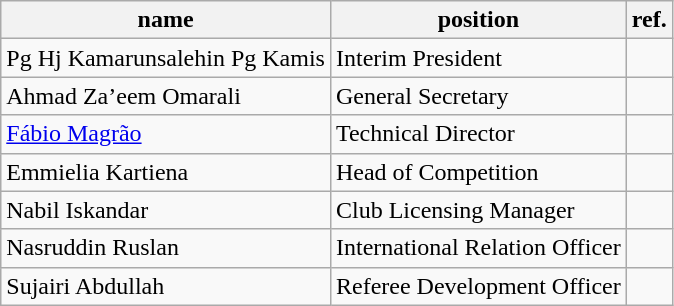<table class=wikitable>
<tr>
<th>name</th>
<th>position</th>
<th>ref.</th>
</tr>
<tr>
<td> Pg Hj Kamarunsalehin Pg Kamis</td>
<td>Interim President</td>
<td></td>
</tr>
<tr>
<td> Ahmad Za’eem Omarali</td>
<td>General Secretary</td>
<td></td>
</tr>
<tr>
<td> <a href='#'>Fábio Magrão</a></td>
<td>Technical Director</td>
<td></td>
</tr>
<tr>
<td> Emmielia Kartiena</td>
<td>Head of Competition</td>
<td></td>
</tr>
<tr>
<td> Nabil Iskandar</td>
<td>Club Licensing Manager</td>
<td></td>
</tr>
<tr>
<td> Nasruddin Ruslan</td>
<td>International Relation Officer</td>
<td></td>
</tr>
<tr>
<td> Sujairi Abdullah</td>
<td>Referee Development Officer</td>
<td></td>
</tr>
</table>
